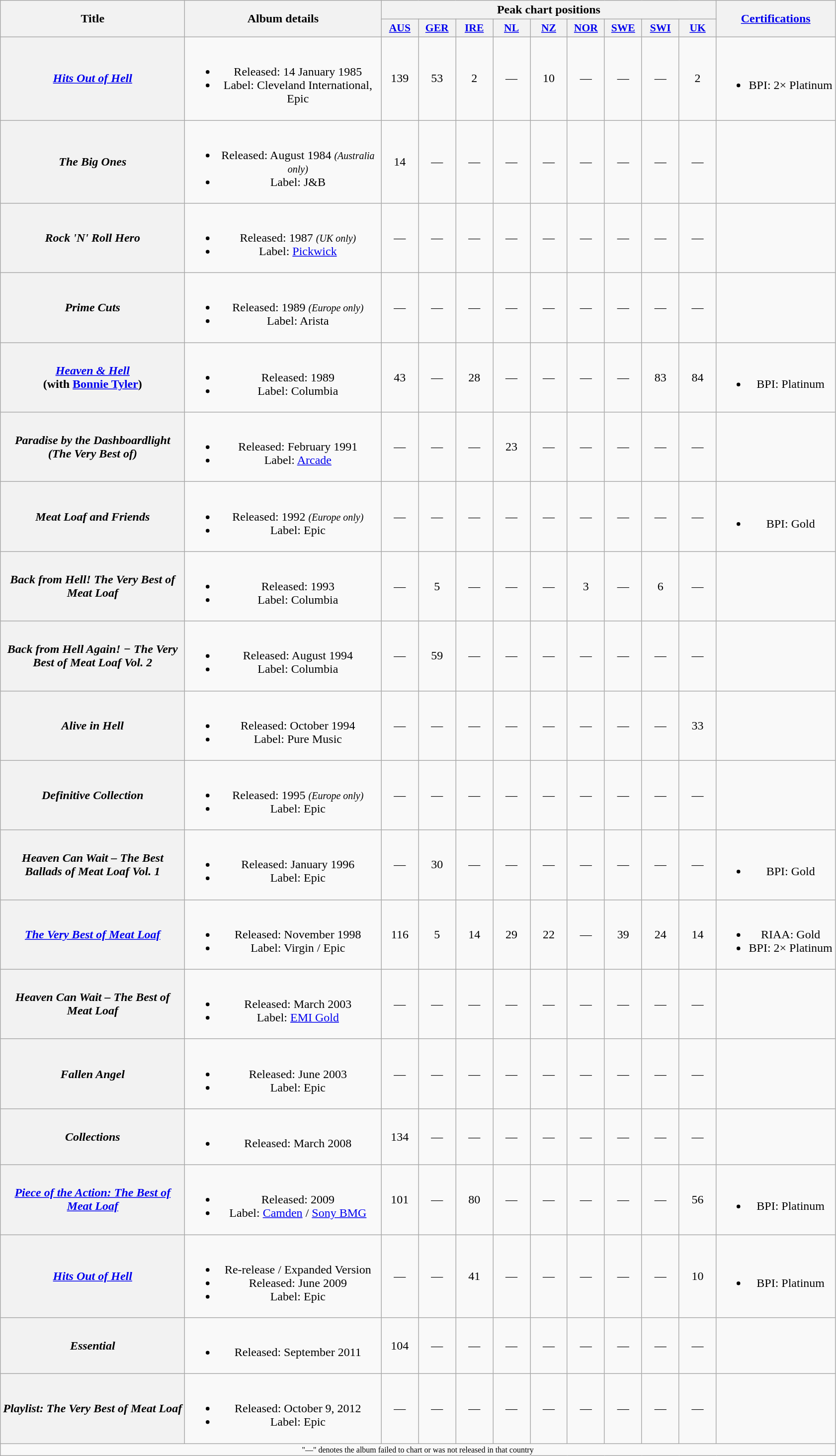<table class="wikitable plainrowheaders" style="text-align:center;">
<tr>
<th scope="col" rowspan="2" style="width:15em;">Title</th>
<th scope="col" rowspan="2" style="width:16em;">Album details</th>
<th scope="col" colspan="9">Peak chart positions</th>
<th scope="col" rowspan="2"><a href='#'>Certifications</a></th>
</tr>
<tr>
<th scope="col" style="width:3em;font-size:90%;"><a href='#'>AUS</a><br></th>
<th scope="col" style="width:3em;font-size:90%;"><a href='#'>GER</a><br></th>
<th scope="col" style="width:3em;font-size:90%;"><a href='#'>IRE</a><br></th>
<th scope="col" style="width:3em;font-size:90%;"><a href='#'>NL</a><br></th>
<th scope="col" style="width:3em;font-size:90%;"><a href='#'>NZ</a><br></th>
<th scope="col" style="width:3em;font-size:90%;"><a href='#'>NOR</a><br></th>
<th scope="col" style="width:3em;font-size:90%;"><a href='#'>SWE</a><br></th>
<th scope="col" style="width:3em;font-size:90%;"><a href='#'>SWI</a><br></th>
<th scope="col" style="width:3em;font-size:90%;"><a href='#'>UK</a><br></th>
</tr>
<tr>
<th scope="row"><em><a href='#'>Hits Out of Hell</a></em></th>
<td><br><ul><li>Released: 14 January 1985</li><li>Label: Cleveland International, Epic</li></ul></td>
<td>139</td>
<td>53</td>
<td>2<br></td>
<td>—</td>
<td>10</td>
<td>—</td>
<td>—</td>
<td>—</td>
<td>2</td>
<td><br><ul><li>BPI: 2× Platinum</li></ul></td>
</tr>
<tr>
<th scope="row"><em>The Big Ones</em></th>
<td><br><ul><li>Released: August 1984 <small><em>(Australia only)</em></small></li><li>Label: J&B</li></ul></td>
<td>14</td>
<td>—</td>
<td>—</td>
<td>—</td>
<td>—</td>
<td>—</td>
<td>—</td>
<td>—</td>
<td>—</td>
<td></td>
</tr>
<tr>
<th scope="row"><em>Rock 'N' Roll Hero</em></th>
<td><br><ul><li>Released: 1987 <small><em>(UK only)</em></small></li><li>Label: <a href='#'>Pickwick</a></li></ul></td>
<td>—</td>
<td>—</td>
<td>—</td>
<td>—</td>
<td>—</td>
<td>—</td>
<td>—</td>
<td>—</td>
<td>—</td>
<td></td>
</tr>
<tr>
<th scope="row"><em>Prime Cuts</em></th>
<td><br><ul><li>Released: 1989 <small><em>(Europe only)</em></small></li><li>Label: Arista</li></ul></td>
<td>—</td>
<td>—</td>
<td>—</td>
<td>—</td>
<td>—</td>
<td>—</td>
<td>—</td>
<td>—</td>
<td>—</td>
<td></td>
</tr>
<tr>
<th scope="row"><em><a href='#'>Heaven & Hell</a></em> <br> (with  <a href='#'>Bonnie Tyler</a>)</th>
<td><br><ul><li>Released: 1989</li><li>Label: Columbia</li></ul></td>
<td>43</td>
<td>—</td>
<td>28</td>
<td>—</td>
<td>—</td>
<td>—</td>
<td>—</td>
<td>83</td>
<td>84<br></td>
<td><br><ul><li>BPI: Platinum</li></ul></td>
</tr>
<tr>
<th scope="row"><em>Paradise by the Dashboardlight (The Very Best of)</em></th>
<td><br><ul><li>Released: February 1991</li><li>Label: <a href='#'>Arcade</a></li></ul></td>
<td>—</td>
<td>—</td>
<td>—</td>
<td>23</td>
<td>—</td>
<td>—</td>
<td>—</td>
<td>—</td>
<td>—</td>
<td></td>
</tr>
<tr>
<th scope="row"><em>Meat Loaf and Friends</em></th>
<td><br><ul><li>Released: 1992 <small><em>(Europe only)</em></small></li><li>Label: Epic</li></ul></td>
<td>—</td>
<td>—</td>
<td>—</td>
<td>—</td>
<td>—</td>
<td>—</td>
<td>—</td>
<td>—</td>
<td>—</td>
<td><br><ul><li>BPI: Gold</li></ul></td>
</tr>
<tr>
<th scope="row"><em>Back from Hell! The Very Best of Meat Loaf</em></th>
<td><br><ul><li>Released: 1993</li><li>Label: Columbia</li></ul></td>
<td>—</td>
<td>5</td>
<td>—</td>
<td>—</td>
<td>—</td>
<td>3</td>
<td>—</td>
<td>6</td>
<td>—</td>
<td></td>
</tr>
<tr>
<th scope="row"><em>Back from Hell Again! − The Very Best of Meat Loaf Vol. 2</em></th>
<td><br><ul><li>Released: August 1994</li><li>Label: Columbia</li></ul></td>
<td>—</td>
<td>59</td>
<td>—</td>
<td>—</td>
<td>—</td>
<td>—</td>
<td>—</td>
<td>—</td>
<td>—</td>
<td></td>
</tr>
<tr>
<th scope="row"><em>Alive in Hell</em></th>
<td><br><ul><li>Released: October 1994</li><li>Label: Pure Music</li></ul></td>
<td>—</td>
<td>—</td>
<td>—</td>
<td>—</td>
<td>—</td>
<td>—</td>
<td>—</td>
<td>—</td>
<td>33</td>
<td></td>
</tr>
<tr>
<th scope="row"><em>Definitive Collection</em></th>
<td><br><ul><li>Released: 1995 <small><em>(Europe only)</em></small></li><li>Label: Epic</li></ul></td>
<td>—</td>
<td>—</td>
<td>—</td>
<td>—</td>
<td>—</td>
<td>—</td>
<td>—</td>
<td>—</td>
<td>—</td>
<td></td>
</tr>
<tr>
<th scope="row"><em>Heaven Can Wait – The Best Ballads of Meat Loaf Vol. 1</em></th>
<td><br><ul><li>Released: January 1996</li><li>Label: Epic</li></ul></td>
<td>—</td>
<td>30</td>
<td>—</td>
<td>—</td>
<td>—</td>
<td>—</td>
<td>—</td>
<td>—</td>
<td>—</td>
<td><br><ul><li>BPI: Gold</li></ul></td>
</tr>
<tr>
<th scope="row"><em><a href='#'>The Very Best of Meat Loaf</a></em></th>
<td><br><ul><li>Released: November 1998</li><li>Label: Virgin / Epic</li></ul></td>
<td>116</td>
<td>5</td>
<td>14</td>
<td>29</td>
<td>22</td>
<td>—</td>
<td>39</td>
<td>24</td>
<td>14</td>
<td><br><ul><li>RIAA: Gold</li><li>BPI: 2× Platinum</li></ul></td>
</tr>
<tr>
<th scope="row"><em>Heaven Can Wait – The Best of Meat Loaf</em></th>
<td><br><ul><li>Released: March 2003</li><li>Label: <a href='#'>EMI Gold</a></li></ul></td>
<td>—</td>
<td>—</td>
<td>—</td>
<td>—</td>
<td>—</td>
<td>—</td>
<td>—</td>
<td>—</td>
<td>—</td>
<td></td>
</tr>
<tr>
<th scope="row"><em>Fallen Angel</em></th>
<td><br><ul><li>Released: June 2003</li><li>Label: Epic</li></ul></td>
<td>—</td>
<td>—</td>
<td>—</td>
<td>—</td>
<td>—</td>
<td>—</td>
<td>—</td>
<td>—</td>
<td>—</td>
<td></td>
</tr>
<tr>
<th scope="row"><em>Collections</em></th>
<td><br><ul><li>Released: March 2008</li></ul></td>
<td>134</td>
<td>—</td>
<td>—</td>
<td>—</td>
<td>—</td>
<td>—</td>
<td>—</td>
<td>—</td>
<td>—</td>
<td></td>
</tr>
<tr>
<th scope="row"><em><a href='#'>Piece of the Action: The Best of Meat Loaf</a></em></th>
<td><br><ul><li>Released: 2009</li><li>Label: <a href='#'>Camden</a> / <a href='#'>Sony BMG</a></li></ul></td>
<td>101</td>
<td>—</td>
<td>80</td>
<td>—</td>
<td>—</td>
<td>—</td>
<td>—</td>
<td>—</td>
<td>56</td>
<td><br><ul><li>BPI: Platinum</li></ul></td>
</tr>
<tr>
<th scope="row"><em><a href='#'>Hits Out of Hell</a></em></th>
<td><br><ul><li>Re-release / Expanded Version</li><li>Released: June 2009</li><li>Label: Epic</li></ul></td>
<td>—</td>
<td>—</td>
<td>41</td>
<td>—</td>
<td>—</td>
<td>—</td>
<td>—</td>
<td>—</td>
<td>10</td>
<td><br><ul><li>BPI: Platinum</li></ul></td>
</tr>
<tr>
<th scope="row"><em>Essential</em></th>
<td><br><ul><li>Released: September 2011</li></ul></td>
<td>104</td>
<td>—</td>
<td>—</td>
<td>—</td>
<td>—</td>
<td>—</td>
<td>—</td>
<td>—</td>
<td>—</td>
<td></td>
</tr>
<tr>
<th scope="row"><em>Playlist: The Very Best of Meat Loaf</em></th>
<td><br><ul><li>Released: October 9, 2012</li><li>Label: Epic</li></ul></td>
<td>—</td>
<td>—</td>
<td>—</td>
<td>—</td>
<td>—</td>
<td>—</td>
<td>—</td>
<td>—</td>
<td>—</td>
<td></td>
</tr>
<tr>
<td colspan="12" style="text-align:center; font-size:8pt;">"—" denotes the album failed to chart or was not released in that country</td>
</tr>
</table>
